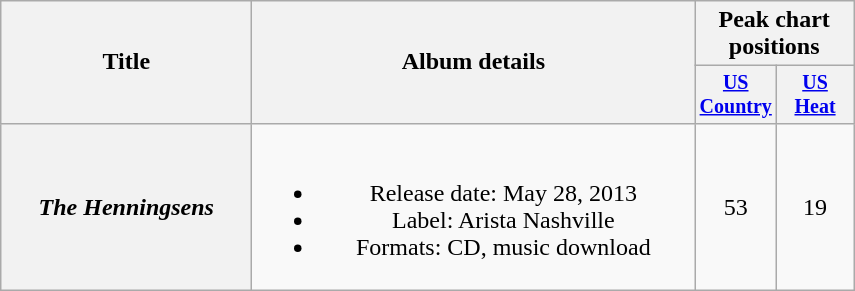<table class="wikitable plainrowheaders" style="text-align:center;">
<tr>
<th rowspan="2" style="width:10em;">Title</th>
<th rowspan="2" style="width:18em;">Album details</th>
<th colspan="2">Peak chart<br>positions</th>
</tr>
<tr style="font-size:smaller;">
<th width="45"><a href='#'>US Country</a></th>
<th width="45"><a href='#'>US<br>Heat</a></th>
</tr>
<tr>
<th scope="row"><em>The Henningsens</em></th>
<td><br><ul><li>Release date: May 28, 2013</li><li>Label: Arista Nashville</li><li>Formats: CD, music download</li></ul></td>
<td>53</td>
<td>19</td>
</tr>
</table>
